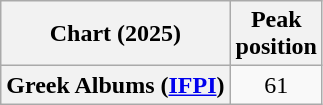<table class="wikitable sortable plainrowheaders" style="text-align:center">
<tr>
<th scope="col">Chart (2025)</th>
<th scope="col">Peak<br>position</th>
</tr>
<tr>
<th scope="row">Greek Albums (<a href='#'>IFPI</a>)</th>
<td>61</td>
</tr>
</table>
